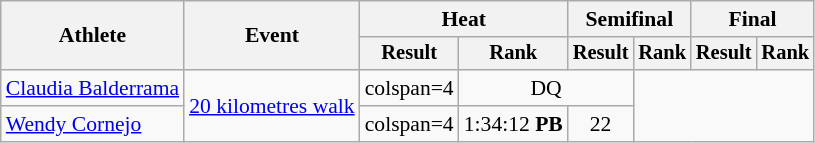<table class="wikitable" style="font-size:90%">
<tr>
<th rowspan="2">Athlete</th>
<th rowspan="2">Event</th>
<th colspan="2">Heat</th>
<th colspan="2">Semifinal</th>
<th colspan="2">Final</th>
</tr>
<tr style="font-size:95%">
<th>Result</th>
<th>Rank</th>
<th>Result</th>
<th>Rank</th>
<th>Result</th>
<th>Rank</th>
</tr>
<tr style=text-align:center>
<td style=text-align:left><a href='#'>Claudia Balderrama</a></td>
<td style=text-align:left rowspan=2><a href='#'>20 kilometres walk</a></td>
<td>colspan=4 </td>
<td colspan=2>DQ</td>
</tr>
<tr style=text-align:center>
<td style=text-align:left><a href='#'>Wendy Cornejo</a></td>
<td>colspan=4 </td>
<td>1:34:12 <strong>PB</strong></td>
<td>22</td>
</tr>
</table>
